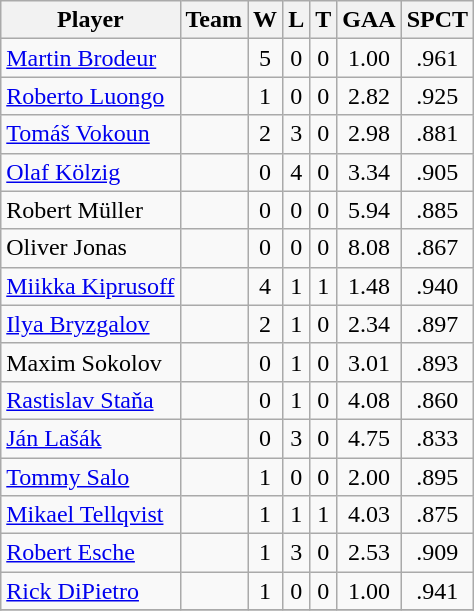<table class="wikitable">
<tr>
<th>Player</th>
<th>Team</th>
<th>W</th>
<th>L</th>
<th>T</th>
<th>GAA</th>
<th>SPCT</th>
</tr>
<tr align="center">
<td align="left"><a href='#'>Martin Brodeur</a></td>
<td></td>
<td>5</td>
<td>0</td>
<td>0</td>
<td>1.00</td>
<td>.961</td>
</tr>
<tr align="center">
<td align="left"><a href='#'>Roberto Luongo</a></td>
<td></td>
<td>1</td>
<td>0</td>
<td>0</td>
<td>2.82</td>
<td>.925</td>
</tr>
<tr align="center">
<td align="left"><a href='#'>Tomáš Vokoun</a></td>
<td></td>
<td>2</td>
<td>3</td>
<td>0</td>
<td>2.98</td>
<td>.881</td>
</tr>
<tr align="center">
<td align="left"><a href='#'>Olaf Kölzig</a></td>
<td></td>
<td>0</td>
<td>4</td>
<td>0</td>
<td>3.34</td>
<td>.905</td>
</tr>
<tr align="center">
<td align="left">Robert Müller</td>
<td></td>
<td>0</td>
<td>0</td>
<td>0</td>
<td>5.94</td>
<td>.885</td>
</tr>
<tr align="center">
<td align="left">Oliver Jonas</td>
<td></td>
<td>0</td>
<td>0</td>
<td>0</td>
<td>8.08</td>
<td>.867</td>
</tr>
<tr align="center">
<td align="left"><a href='#'>Miikka Kiprusoff</a></td>
<td></td>
<td>4</td>
<td>1</td>
<td>1</td>
<td>1.48</td>
<td>.940</td>
</tr>
<tr align="center">
<td align="left"><a href='#'>Ilya Bryzgalov</a></td>
<td></td>
<td>2</td>
<td>1</td>
<td>0</td>
<td>2.34</td>
<td>.897</td>
</tr>
<tr align="center">
<td align="left">Maxim Sokolov</td>
<td></td>
<td>0</td>
<td>1</td>
<td>0</td>
<td>3.01</td>
<td>.893</td>
</tr>
<tr align="center">
<td align="left"><a href='#'>Rastislav Staňa</a></td>
<td></td>
<td>0</td>
<td>1</td>
<td>0</td>
<td>4.08</td>
<td>.860</td>
</tr>
<tr align="center">
<td align="left"><a href='#'>Ján Lašák</a></td>
<td></td>
<td>0</td>
<td>3</td>
<td>0</td>
<td>4.75</td>
<td>.833</td>
</tr>
<tr align="center">
<td align="left"><a href='#'>Tommy Salo</a></td>
<td></td>
<td>1</td>
<td>0</td>
<td>0</td>
<td>2.00</td>
<td>.895</td>
</tr>
<tr align="center">
<td align="left"><a href='#'>Mikael Tellqvist</a></td>
<td></td>
<td>1</td>
<td>1</td>
<td>1</td>
<td>4.03</td>
<td>.875</td>
</tr>
<tr align="center">
<td align="left"><a href='#'>Robert Esche</a></td>
<td></td>
<td>1</td>
<td>3</td>
<td>0</td>
<td>2.53</td>
<td>.909</td>
</tr>
<tr align="center">
<td align="left"><a href='#'>Rick DiPietro</a></td>
<td></td>
<td>1</td>
<td>0</td>
<td>0</td>
<td>1.00</td>
<td>.941</td>
</tr>
<tr align="center">
</tr>
</table>
